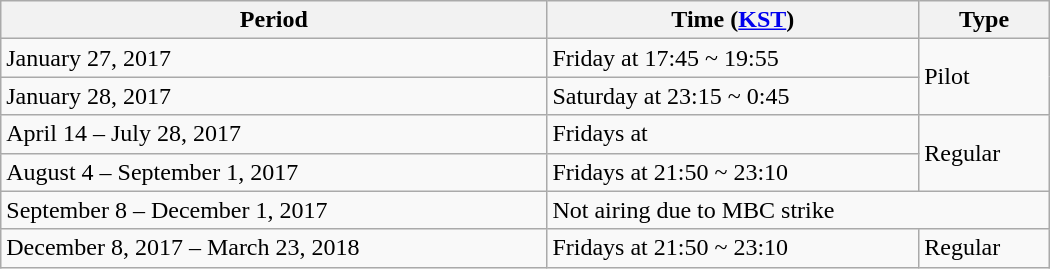<table class="wikitable" style="width:700px;">
<tr>
<th>Period</th>
<th>Time (<a href='#'>KST</a>)</th>
<th>Type</th>
</tr>
<tr>
<td>January 27, 2017</td>
<td>Friday at 17:45 ~ 19:55</td>
<td rowspan=2>Pilot</td>
</tr>
<tr>
<td>January 28, 2017</td>
<td>Saturday at 23:15 ~ 0:45</td>
</tr>
<tr>
<td>April 14 – July 28, 2017</td>
<td>Fridays at<br></td>
<td rowspan=2>Regular</td>
</tr>
<tr>
<td>August 4 – September 1, 2017</td>
<td>Fridays at 21:50 ~ 23:10</td>
</tr>
<tr>
<td>September 8 – December 1, 2017</td>
<td colspan=2>Not airing due to MBC strike</td>
</tr>
<tr>
<td>December 8, 2017 – March 23, 2018</td>
<td>Fridays at 21:50 ~ 23:10</td>
<td>Regular</td>
</tr>
</table>
